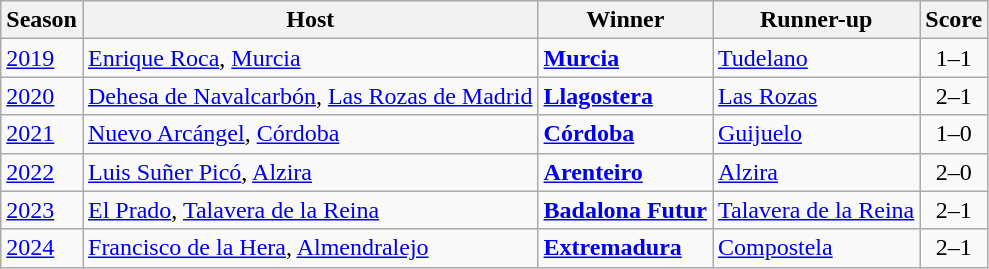<table class="wikitable">
<tr>
<th>Season</th>
<th>Host</th>
<th>Winner</th>
<th>Runner-up</th>
<th>Score</th>
</tr>
<tr>
<td><a href='#'>2019</a></td>
<td><a href='#'>Enrique Roca</a>, <a href='#'>Murcia</a></td>
<td><strong><a href='#'>Murcia</a></strong></td>
<td><a href='#'>Tudelano</a></td>
<td align="center">1–1 </td>
</tr>
<tr>
<td><a href='#'>2020</a></td>
<td><a href='#'>Dehesa de Navalcarbón</a>, <a href='#'>Las Rozas de Madrid</a></td>
<td><strong><a href='#'>Llagostera</a></strong></td>
<td><a href='#'>Las Rozas</a></td>
<td align="center">2–1 </td>
</tr>
<tr>
<td><a href='#'>2021</a></td>
<td><a href='#'>Nuevo Arcángel</a>, <a href='#'>Córdoba</a></td>
<td><strong><a href='#'>Córdoba</a></strong></td>
<td><a href='#'>Guijuelo</a></td>
<td align="center">1–0</td>
</tr>
<tr>
<td><a href='#'>2022</a></td>
<td><a href='#'>Luis Suñer Picó</a>, <a href='#'>Alzira</a></td>
<td><strong><a href='#'>Arenteiro</a></strong></td>
<td><a href='#'>Alzira</a></td>
<td align="center">2–0 </td>
</tr>
<tr>
<td><a href='#'>2023</a></td>
<td><a href='#'>El Prado</a>, <a href='#'>Talavera de la Reina</a></td>
<td><strong><a href='#'>Badalona Futur</a></strong></td>
<td><a href='#'>Talavera de la Reina</a></td>
<td align="center">2–1</td>
</tr>
<tr>
<td><a href='#'>2024</a></td>
<td><a href='#'>Francisco de la Hera</a>, <a href='#'>Almendralejo</a></td>
<td><strong><a href='#'>Extremadura</a></strong></td>
<td><a href='#'>Compostela</a></td>
<td align="center">2–1</td>
</tr>
</table>
